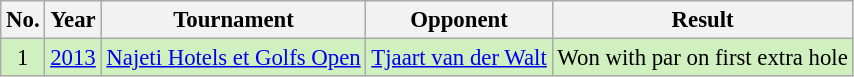<table class="wikitable" style="font-size:95%;">
<tr>
<th>No.</th>
<th>Year</th>
<th>Tournament</th>
<th>Opponent</th>
<th>Result</th>
</tr>
<tr style="background:#D0F0C0;">
<td align=center>1</td>
<td><a href='#'>2013</a></td>
<td><a href='#'>Najeti Hotels et Golfs Open</a></td>
<td> <a href='#'>Tjaart van der Walt</a></td>
<td>Won with par on first extra hole</td>
</tr>
</table>
